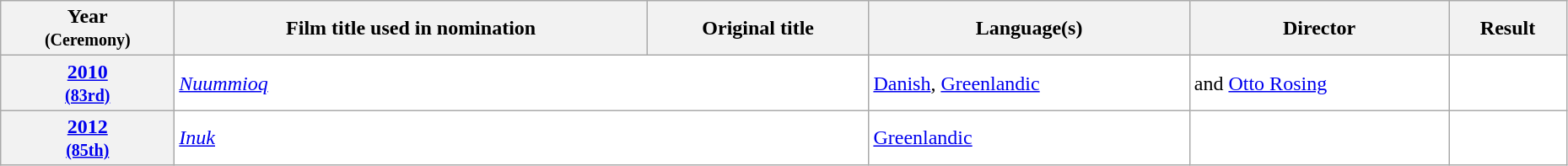<table class="wikitable sortable" width="98%" style="background:#ffffff;">
<tr>
<th>Year<br><small>(Ceremony)</small></th>
<th>Film title used in nomination</th>
<th>Original title</th>
<th>Language(s)</th>
<th>Director</th>
<th>Result</th>
</tr>
<tr>
<th align="center"><a href='#'>2010</a><br><small><a href='#'>(83rd)</a></small></th>
<td colspan="2"><em><a href='#'>Nuummioq</a></em></td>
<td><a href='#'>Danish</a>, <a href='#'>Greenlandic</a></td>
<td> and <a href='#'>Otto Rosing</a></td>
<td></td>
</tr>
<tr>
<th align="center"><a href='#'>2012</a><br><small><a href='#'>(85th)</a></small></th>
<td colspan="2"><em><a href='#'>Inuk</a></em></td>
<td><a href='#'>Greenlandic</a></td>
<td></td>
<td></td>
</tr>
</table>
